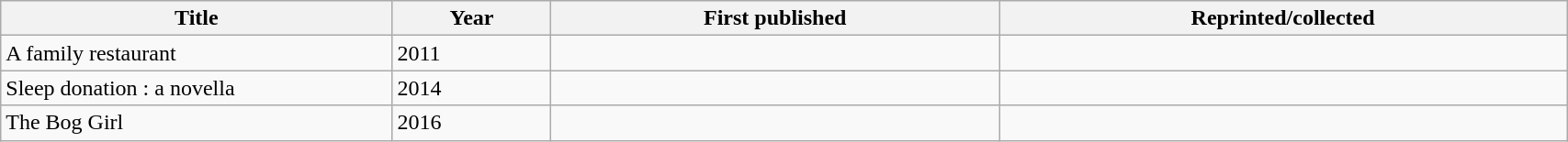<table class='wikitable sortable' width='90%'>
<tr>
<th width=25%>Title</th>
<th>Year</th>
<th>First published</th>
<th>Reprinted/collected</th>
</tr>
<tr>
<td data-sort-value="family restaurant">A family restaurant</td>
<td>2011</td>
<td></td>
<td></td>
</tr>
<tr>
<td>Sleep donation : a novella</td>
<td>2014</td>
<td></td>
<td></td>
</tr>
<tr>
<td data-sort-value="bog girl">The Bog Girl</td>
<td>2016</td>
<td></td>
<td></td>
</tr>
</table>
